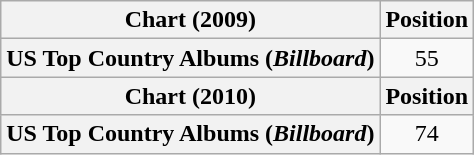<table class="wikitable plainrowheaders" style="text-align:center">
<tr>
<th scope="col">Chart (2009)</th>
<th scope="col">Position</th>
</tr>
<tr>
<th scope="row">US Top Country Albums (<em>Billboard</em>)</th>
<td>55</td>
</tr>
<tr>
<th scope="col">Chart (2010)</th>
<th scope="col">Position</th>
</tr>
<tr>
<th scope="row">US Top Country Albums (<em>Billboard</em>)</th>
<td>74</td>
</tr>
</table>
